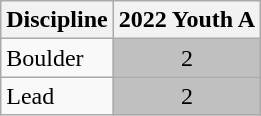<table class="wikitable" style="text-align: center;">
<tr>
<th>Discipline</th>
<th>2022 Youth A</th>
</tr>
<tr>
<td align="left">Boulder</td>
<td style="background: Silver">2</td>
</tr>
<tr>
<td align="left">Lead</td>
<td style="background: Silver">2</td>
</tr>
</table>
